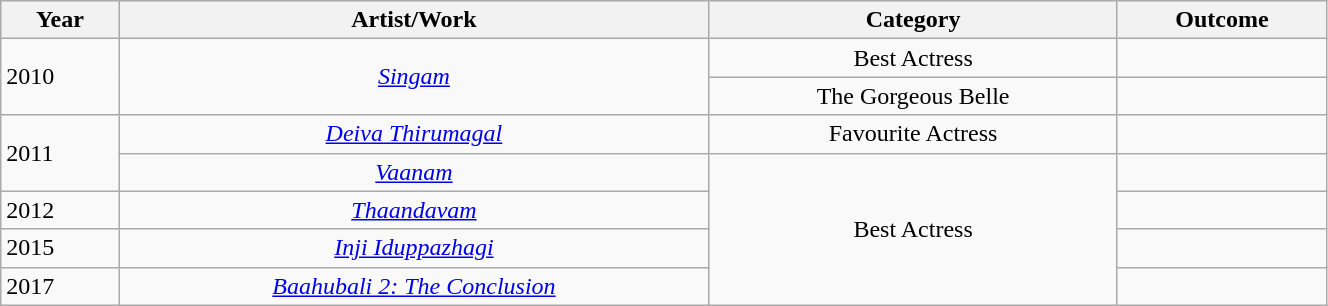<table class="wikitable" style="width:70%;">
<tr>
<th>Year</th>
<th>Artist/Work</th>
<th>Category</th>
<th>Outcome</th>
</tr>
<tr>
<td rowspan="2">2010</td>
<td rowspan="2" style="text-align:center;"><em><a href='#'>Singam</a></em></td>
<td style="text-align:center;">Best Actress</td>
<td></td>
</tr>
<tr>
<td style="text-align:center;">The Gorgeous Belle</td>
<td></td>
</tr>
<tr>
<td rowspan="2">2011</td>
<td style="text-align:center;"><em><a href='#'>Deiva Thirumagal</a></em></td>
<td style="text-align:center;">Favourite Actress</td>
<td></td>
</tr>
<tr>
<td style="text-align:center;"><em><a href='#'>Vaanam</a></em></td>
<td rowspan="4" style="text-align:center;">Best Actress</td>
<td></td>
</tr>
<tr>
<td>2012</td>
<td style="text-align:center;"><em><a href='#'>Thaandavam</a></em></td>
<td></td>
</tr>
<tr>
<td>2015</td>
<td style="text-align:center;"><a href='#'><em>Inji Iduppazhagi</em></a></td>
<td></td>
</tr>
<tr>
<td>2017</td>
<td style="text-align:center;"><em><a href='#'>Baahubali 2: The Conclusion</a></em></td>
<td></td>
</tr>
</table>
